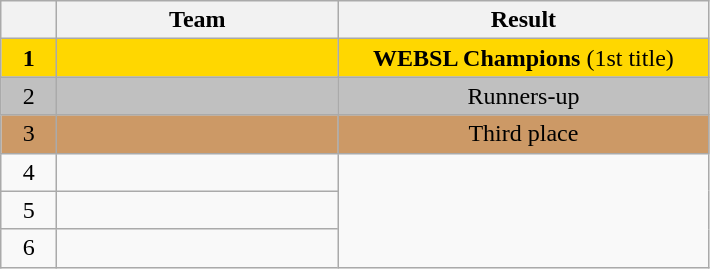<table class="wikitable" style="text-align: center; font-size: 100%;">
<tr>
<th width="30"></th>
<th width="180">Team</th>
<th width="240">Result</th>
</tr>
<tr style="background-color: gold;">
<td><strong>1</strong></td>
<td align=left><strong></strong> <div></div></td>
<td><strong>WEBSL Champions</strong> (1st title)</td>
</tr>
<tr style="background-color: silver;">
<td>2</td>
<td align=left> <div></div></td>
<td>Runners-up</td>
</tr>
<tr style="background-color: #C96;">
<td>3</td>
<td align=left> <div></div></td>
<td>Third place</td>
</tr>
<tr>
<td>4</td>
<td align=left> <div></div></td>
<td rowspan=6></td>
</tr>
<tr>
<td>5</td>
<td align=left> <div></div></td>
</tr>
<tr>
<td>6</td>
<td align=left></td>
</tr>
</table>
